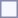<table style="border:1px solid #8888aa; background-color:#f7f8ff; padding:5px; font-size:95%; margin: 0px 12px 12px 0px;">
</table>
